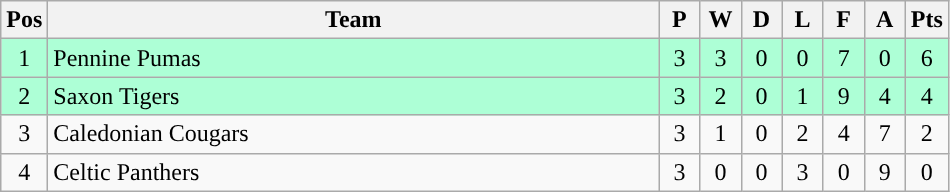<table class="wikitable" style="text-align:centre;">
<tr>
<th width=20>Pos</th>
<th width=400>Team</th>
<th width=20>P</th>
<th width=20>W</th>
<th width=20>D</th>
<th width=20>L</th>
<th width=20>F</th>
<th width=20>A</th>
<th width=20>Pts</th>
</tr>
<tr align=center style="background: #ADFFD6;">
<td>1</td>
<td align="left">Pennine Pumas</td>
<td>3</td>
<td>3</td>
<td>0</td>
<td>0</td>
<td>7</td>
<td>0</td>
<td>6</td>
</tr>
<tr align=center style="background: #ADFFD6;">
<td>2</td>
<td align="left">Saxon Tigers</td>
<td>3</td>
<td>2</td>
<td>0</td>
<td>1</td>
<td>9</td>
<td>4</td>
<td>4</td>
</tr>
<tr align=center>
<td>3</td>
<td align="left">Caledonian Cougars</td>
<td>3</td>
<td>1</td>
<td>0</td>
<td>2</td>
<td>4</td>
<td>7</td>
<td>2</td>
</tr>
<tr align=center>
<td>4</td>
<td align="left">Celtic Panthers</td>
<td>3</td>
<td>0</td>
<td>0</td>
<td>3</td>
<td>0</td>
<td>9</td>
<td>0</td>
</tr>
</table>
